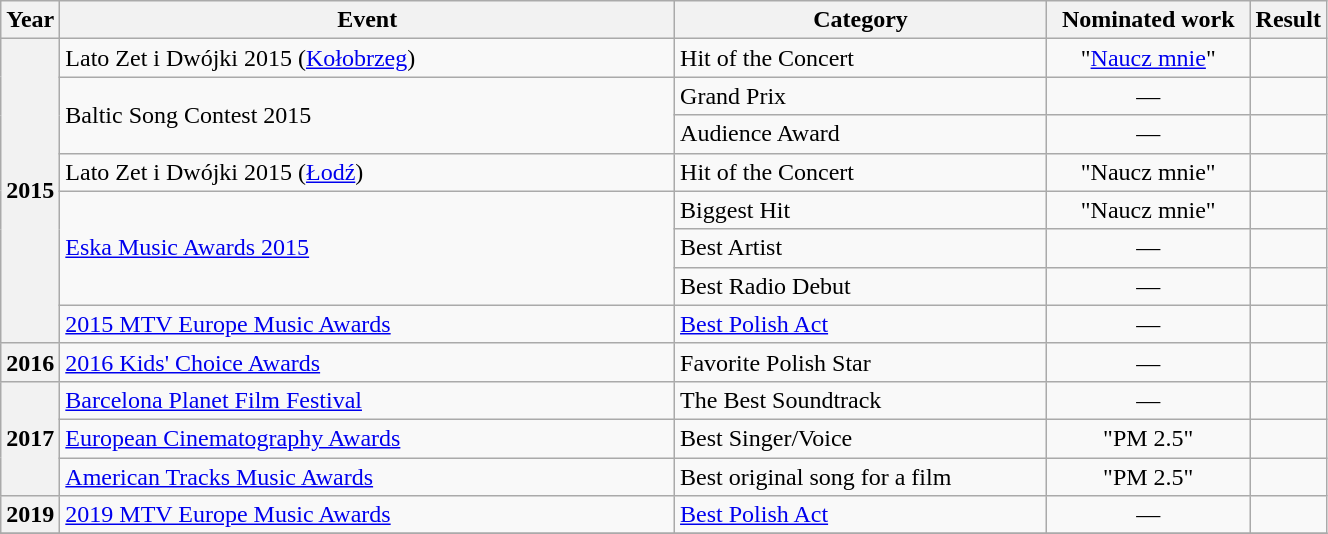<table class="wikitable plainrowheaders" style="width:70%;">
<tr>
<th scope="col" style="width:4%;">Year</th>
<th scope="col" style="width:50%;">Event</th>
<th scope="col" style="width:30%;">Category</th>
<th scope="col" style="width:50%;">Nominated work</th>
<th scope="col" style="width:6%;">Result</th>
</tr>
<tr>
<th scope="row" rowspan=8>2015</th>
<td>Lato Zet i Dwójki 2015 (<a href='#'>Kołobrzeg</a>)</td>
<td>Hit of the Concert</td>
<td style="text-align:center;">"<a href='#'>Naucz mnie</a>"</td>
<td></td>
</tr>
<tr>
<td rowspan=2>Baltic Song Contest 2015</td>
<td>Grand Prix</td>
<td style="text-align:center;">—</td>
<td></td>
</tr>
<tr>
<td>Audience Award</td>
<td style="text-align:center;">—</td>
<td></td>
</tr>
<tr>
<td>Lato Zet i Dwójki 2015 (<a href='#'>Łodź</a>)</td>
<td>Hit of the Concert</td>
<td style="text-align:center;">"Naucz mnie"</td>
<td></td>
</tr>
<tr>
<td rowspan=3><a href='#'>Eska Music Awards 2015</a></td>
<td>Biggest Hit</td>
<td style="text-align:center;">"Naucz mnie"</td>
<td></td>
</tr>
<tr>
<td>Best Artist</td>
<td style="text-align:center;">—</td>
<td></td>
</tr>
<tr>
<td>Best Radio Debut</td>
<td style="text-align:center;">—</td>
<td></td>
</tr>
<tr>
<td><a href='#'>2015 MTV Europe Music Awards</a></td>
<td><a href='#'>Best Polish Act</a></td>
<td style="text-align:center;">—</td>
<td></td>
</tr>
<tr>
<th scope="row" rowspan=1>2016</th>
<td><a href='#'>2016 Kids' Choice Awards</a></td>
<td>Favorite Polish Star</td>
<td style="text-align:center;">—</td>
<td></td>
</tr>
<tr>
<th scope="row" rowspan=3>2017</th>
<td><a href='#'>Barcelona Planet Film Festival</a></td>
<td>The Best Soundtrack</td>
<td style="text-align:center;">—</td>
<td></td>
</tr>
<tr>
<td><a href='#'>European Cinematography Awards</a></td>
<td>Best Singer/Voice</td>
<td style="text-align:center;">"PM 2.5"</td>
<td></td>
</tr>
<tr>
<td><a href='#'>American Tracks Music Awards</a></td>
<td>Best original song for a film</td>
<td style="text-align:center;">"PM 2.5"</td>
<td></td>
</tr>
<tr>
<th scope="row" rowspan=1>2019</th>
<td><a href='#'>2019 MTV Europe Music Awards</a></td>
<td><a href='#'>Best Polish Act</a></td>
<td style="text-align:center;">—</td>
<td></td>
</tr>
<tr>
</tr>
</table>
